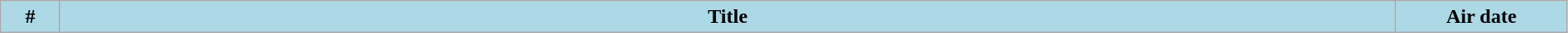<table class="wikitable plainrowheaders" style="width:99%; background:#fff;">
<tr>
<th style="background:#add8e6; width:40px;">#</th>
<th style="background: #add8e6;">Title</th>
<th style="background:#add8e6; width:130px;">Air date<br>




</th>
</tr>
</table>
